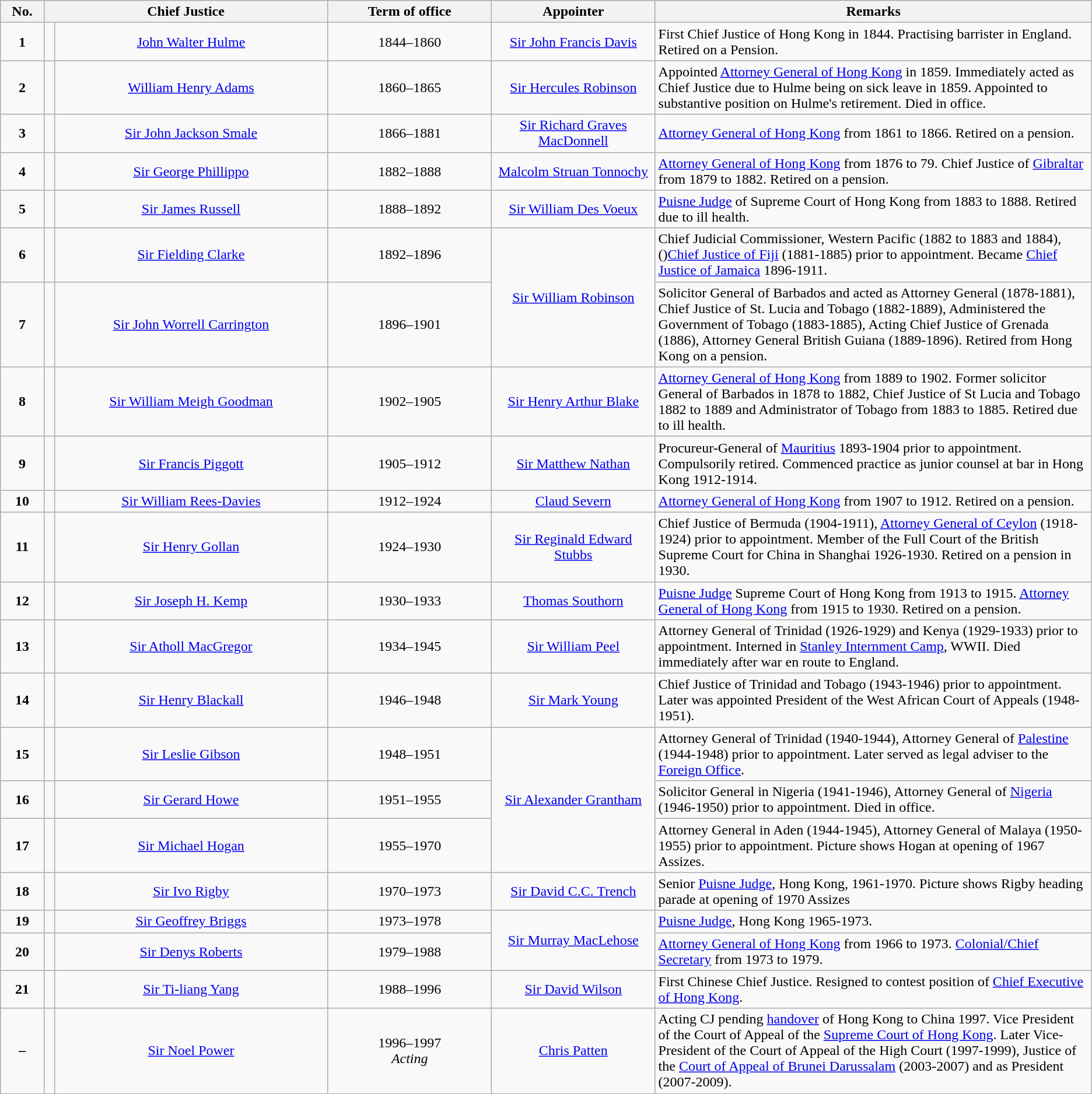<table class="wikitable" style="text-align: center;">
<tr>
<th>No.</th>
<th colspan="2" class = "unsortable">Chief Justice</th>
<th style="width:15%;" class = "unsortable">Term of office</th>
<th style="width:15%;" class = "unsortable">Appointer</th>
<th style="width:40%;" class = "unsortable">Remarks</th>
</tr>
<tr>
<td><strong>1</strong></td>
<td></td>
<td><a href='#'>John Walter Hulme</a></td>
<td>1844–1860</td>
<td><a href='#'>Sir John Francis Davis</a></td>
<td align=left>First Chief Justice of Hong Kong in 1844.  Practising barrister in England.  Retired on a Pension.</td>
</tr>
<tr>
<td><strong>2</strong></td>
<td></td>
<td><a href='#'>William Henry Adams</a></td>
<td>1860–1865</td>
<td><a href='#'>Sir Hercules Robinson</a></td>
<td align=left>Appointed <a href='#'>Attorney General of Hong Kong</a> in 1859.  Immediately acted as Chief Justice due to Hulme being on sick leave in 1859.  Appointed to substantive position on Hulme's retirement.  Died in office.</td>
</tr>
<tr>
<td><strong>3</strong></td>
<td></td>
<td><a href='#'>Sir John Jackson Smale</a></td>
<td>1866–1881</td>
<td><a href='#'>Sir Richard Graves MacDonnell</a></td>
<td align=left><a href='#'>Attorney General of Hong Kong</a> from 1861 to 1866.  Retired on a pension.</td>
</tr>
<tr>
<td><strong>4</strong></td>
<td></td>
<td><a href='#'>Sir George Phillippo</a></td>
<td>1882–1888</td>
<td><a href='#'>Malcolm Struan Tonnochy</a></td>
<td align=left><a href='#'>Attorney General of Hong Kong</a> from 1876 to 79.  Chief Justice of <a href='#'>Gibraltar</a> from 1879 to 1882.  Retired on a pension.</td>
</tr>
<tr>
<td><strong>5</strong></td>
<td></td>
<td><a href='#'>Sir James Russell</a></td>
<td>1888–1892</td>
<td><a href='#'>Sir William Des Voeux</a></td>
<td align=left><a href='#'>Puisne Judge</a> of Supreme Court of Hong Kong from 1883 to 1888.  Retired due to ill health.</td>
</tr>
<tr>
<td><strong>6</strong></td>
<td></td>
<td><a href='#'>Sir Fielding Clarke</a></td>
<td>1892–1896</td>
<td rowspan=2><a href='#'>Sir William Robinson</a></td>
<td align=left>Chief Judicial Commissioner, Western Pacific (1882 to 1883 and 1884), ()<a href='#'>Chief Justice of Fiji</a> (1881-1885) prior to appointment.  Became <a href='#'>Chief Justice of Jamaica</a> 1896-1911.</td>
</tr>
<tr>
<td><strong>7</strong></td>
<td></td>
<td><a href='#'>Sir John Worrell Carrington</a></td>
<td>1896–1901</td>
<td align=left>Solicitor General of Barbados and acted as Attorney General (1878-1881), Chief Justice of St. Lucia and Tobago (1882-1889), Administered the Government of Tobago (1883-1885), Acting Chief Justice of Grenada (1886), Attorney General British Guiana (1889-1896). Retired from Hong Kong on a pension.</td>
</tr>
<tr>
<td><strong>8</strong></td>
<td></td>
<td><a href='#'>Sir William Meigh Goodman</a></td>
<td>1902–1905</td>
<td><a href='#'>Sir Henry Arthur Blake</a></td>
<td align=left><a href='#'>Attorney General of Hong Kong</a> from 1889 to 1902. Former solicitor General of Barbados in 1878 to 1882, Chief Justice of St Lucia and Tobago 1882 to 1889 and Administrator of Tobago from 1883 to 1885. Retired due to ill health.</td>
</tr>
<tr>
<td><strong>9</strong></td>
<td></td>
<td><a href='#'>Sir Francis Piggott</a></td>
<td>1905–1912</td>
<td><a href='#'>Sir Matthew Nathan</a></td>
<td align=left>Procureur-General of <a href='#'>Mauritius</a> 1893-1904 prior to appointment.  Compulsorily retired.   Commenced practice as junior counsel at bar in Hong Kong 1912-1914.</td>
</tr>
<tr>
<td><strong>10</strong></td>
<td></td>
<td><a href='#'>Sir William Rees-Davies</a></td>
<td>1912–1924</td>
<td><a href='#'>Claud Severn</a></td>
<td align=left><a href='#'>Attorney General of Hong Kong</a> from 1907 to 1912.  Retired on a pension.</td>
</tr>
<tr>
<td><strong>11</strong></td>
<td></td>
<td><a href='#'>Sir Henry Gollan</a></td>
<td>1924–1930</td>
<td><a href='#'>Sir Reginald Edward Stubbs</a></td>
<td align=left>Chief Justice of Bermuda (1904-1911), <a href='#'>Attorney General of Ceylon</a> (1918-1924) prior to appointment. Member of the Full Court of the British Supreme Court for China in Shanghai 1926-1930. Retired on a pension in 1930.</td>
</tr>
<tr>
<td><strong>12</strong></td>
<td></td>
<td><a href='#'>Sir Joseph H. Kemp</a></td>
<td>1930–1933</td>
<td><a href='#'>Thomas Southorn</a></td>
<td align=left><a href='#'>Puisne Judge</a> Supreme Court of Hong Kong from 1913 to 1915.  <a href='#'>Attorney General of Hong Kong</a> from 1915 to 1930.  Retired on a pension.</td>
</tr>
<tr>
<td><strong>13</strong></td>
<td></td>
<td><a href='#'>Sir Atholl MacGregor</a></td>
<td>1934–1945</td>
<td><a href='#'>Sir William Peel</a></td>
<td align=left>Attorney General of  Trinidad (1926-1929) and Kenya (1929-1933) prior to appointment.  Interned in <a href='#'>Stanley Internment Camp</a>, WWII.  Died immediately after war en route to England.</td>
</tr>
<tr>
<td><strong>14</strong></td>
<td></td>
<td><a href='#'>Sir Henry Blackall</a></td>
<td>1946–1948</td>
<td><a href='#'>Sir Mark Young</a></td>
<td align=left>Chief Justice of Trinidad and Tobago (1943-1946) prior to appointment. Later was appointed President of the West African Court of Appeals (1948-1951).</td>
</tr>
<tr>
<td><strong>15</strong></td>
<td></td>
<td><a href='#'>Sir Leslie Gibson</a></td>
<td>1948–1951</td>
<td rowspan=3><a href='#'>Sir Alexander Grantham</a></td>
<td align=left>Attorney General of Trinidad (1940-1944), Attorney General of <a href='#'>Palestine</a> (1944-1948) prior to appointment.  Later served as legal adviser to the <a href='#'>Foreign Office</a>.</td>
</tr>
<tr>
<td><strong>16</strong></td>
<td></td>
<td><a href='#'>Sir Gerard Howe</a></td>
<td>1951–1955</td>
<td align=left>Solicitor General in Nigeria (1941-1946), Attorney General of <a href='#'>Nigeria</a> (1946-1950) prior to appointment.  Died in office.</td>
</tr>
<tr>
<td><strong>17</strong></td>
<td></td>
<td><a href='#'>Sir Michael Hogan</a></td>
<td>1955–1970</td>
<td align=left>Attorney General in Aden (1944-1945), Attorney General of Malaya (1950-1955) prior to appointment.  Picture shows Hogan at opening of 1967 Assizes.</td>
</tr>
<tr>
<td><strong>18</strong></td>
<td></td>
<td><a href='#'>Sir Ivo Rigby</a></td>
<td>1970–1973</td>
<td><a href='#'>Sir David C.C. Trench</a></td>
<td align=left>Senior <a href='#'>Puisne Judge</a>, Hong Kong, 1961-1970.  Picture shows Rigby heading parade at opening of 1970 Assizes</td>
</tr>
<tr>
<td><strong>19</strong></td>
<td></td>
<td><a href='#'>Sir Geoffrey Briggs</a></td>
<td>1973–1978</td>
<td rowspan=2><a href='#'>Sir Murray MacLehose</a></td>
<td align=left><a href='#'>Puisne Judge</a>, Hong Kong 1965-1973.</td>
</tr>
<tr>
<td><strong>20</strong></td>
<td></td>
<td><a href='#'>Sir Denys Roberts</a></td>
<td>1979–1988</td>
<td align=left><a href='#'>Attorney General of Hong Kong</a> from 1966 to 1973. <a href='#'>Colonial/Chief Secretary</a> from 1973 to 1979.</td>
</tr>
<tr>
<td><strong>21</strong></td>
<td></td>
<td><a href='#'>Sir Ti-liang Yang</a></td>
<td>1988–1996</td>
<td><a href='#'>Sir David Wilson</a></td>
<td align=left>First Chinese Chief Justice.  Resigned to contest position of <a href='#'>Chief Executive of Hong Kong</a>.</td>
</tr>
<tr>
<td><strong>–</strong></td>
<td></td>
<td><a href='#'>Sir Noel Power</a></td>
<td>1996–1997<br><em>Acting</em></td>
<td><a href='#'>Chris Patten</a></td>
<td align=left>Acting CJ pending <a href='#'>handover</a> of Hong Kong to China 1997.  Vice President of the Court of Appeal of the <a href='#'>Supreme Court of Hong Kong</a>. Later Vice-President of the Court of Appeal of the High Court (1997-1999), Justice of the <a href='#'>Court of Appeal of Brunei Darussalam</a> (2003-2007) and as President (2007-2009).</td>
</tr>
<tr>
</tr>
</table>
